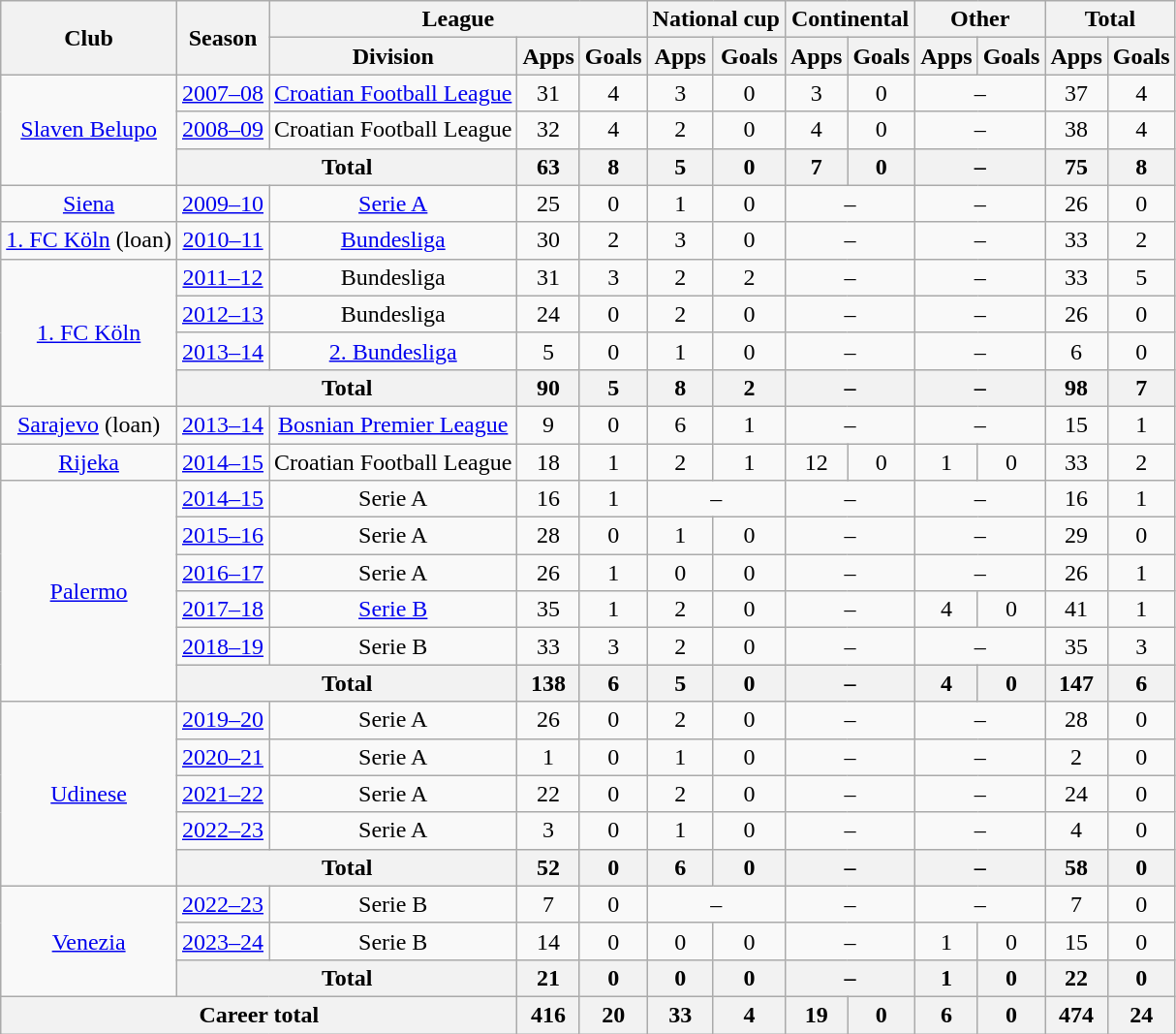<table class="wikitable" style="text-align:center">
<tr>
<th rowspan=2>Club</th>
<th rowspan=2>Season</th>
<th colspan=3>League</th>
<th colspan=2>National cup</th>
<th colspan=2>Continental</th>
<th colspan=2>Other</th>
<th colspan=2>Total</th>
</tr>
<tr>
<th>Division</th>
<th>Apps</th>
<th>Goals</th>
<th>Apps</th>
<th>Goals</th>
<th>Apps</th>
<th>Goals</th>
<th>Apps</th>
<th>Goals</th>
<th>Apps</th>
<th>Goals</th>
</tr>
<tr>
<td rowspan=3><a href='#'>Slaven Belupo</a></td>
<td><a href='#'>2007–08</a></td>
<td><a href='#'>Croatian Football League</a></td>
<td>31</td>
<td>4</td>
<td>3</td>
<td>0</td>
<td>3</td>
<td>0</td>
<td colspan=2>–</td>
<td>37</td>
<td>4</td>
</tr>
<tr>
<td><a href='#'>2008–09</a></td>
<td>Croatian Football League</td>
<td>32</td>
<td>4</td>
<td>2</td>
<td>0</td>
<td>4</td>
<td>0</td>
<td colspan=2>–</td>
<td>38</td>
<td>4</td>
</tr>
<tr>
<th colspan=2>Total</th>
<th>63</th>
<th>8</th>
<th>5</th>
<th>0</th>
<th>7</th>
<th>0</th>
<th colspan=2>–</th>
<th>75</th>
<th>8</th>
</tr>
<tr>
<td><a href='#'>Siena</a></td>
<td><a href='#'>2009–10</a></td>
<td><a href='#'>Serie A</a></td>
<td>25</td>
<td>0</td>
<td>1</td>
<td>0</td>
<td colspan=2>–</td>
<td colspan=2>–</td>
<td>26</td>
<td>0</td>
</tr>
<tr>
<td><a href='#'>1. FC Köln</a> (loan)</td>
<td><a href='#'>2010–11</a></td>
<td><a href='#'>Bundesliga</a></td>
<td>30</td>
<td>2</td>
<td>3</td>
<td>0</td>
<td colspan=2>–</td>
<td colspan=2>–</td>
<td>33</td>
<td>2</td>
</tr>
<tr>
<td rowspan=4><a href='#'>1. FC Köln</a></td>
<td><a href='#'>2011–12</a></td>
<td>Bundesliga</td>
<td>31</td>
<td>3</td>
<td>2</td>
<td>2</td>
<td colspan=2>–</td>
<td colspan=2>–</td>
<td>33</td>
<td>5</td>
</tr>
<tr>
<td><a href='#'>2012–13</a></td>
<td>Bundesliga</td>
<td>24</td>
<td>0</td>
<td>2</td>
<td>0</td>
<td colspan=2>–</td>
<td colspan=2>–</td>
<td>26</td>
<td>0</td>
</tr>
<tr>
<td><a href='#'>2013–14</a></td>
<td><a href='#'>2. Bundesliga</a></td>
<td>5</td>
<td>0</td>
<td>1</td>
<td>0</td>
<td colspan=2>–</td>
<td colspan=2>–</td>
<td>6</td>
<td>0</td>
</tr>
<tr>
<th colspan=2>Total</th>
<th>90</th>
<th>5</th>
<th>8</th>
<th>2</th>
<th colspan=2>–</th>
<th colspan=2>–</th>
<th>98</th>
<th>7</th>
</tr>
<tr>
<td><a href='#'>Sarajevo</a> (loan)</td>
<td><a href='#'>2013–14</a></td>
<td><a href='#'>Bosnian Premier League</a></td>
<td>9</td>
<td>0</td>
<td>6</td>
<td>1</td>
<td colspan=2>–</td>
<td colspan=2>–</td>
<td>15</td>
<td>1</td>
</tr>
<tr>
<td><a href='#'>Rijeka</a></td>
<td><a href='#'>2014–15</a></td>
<td>Croatian Football League</td>
<td>18</td>
<td>1</td>
<td>2</td>
<td>1</td>
<td>12</td>
<td>0</td>
<td>1</td>
<td>0</td>
<td>33</td>
<td>2</td>
</tr>
<tr>
<td rowspan=6><a href='#'>Palermo</a></td>
<td><a href='#'>2014–15</a></td>
<td>Serie A</td>
<td>16</td>
<td>1</td>
<td colspan=2>–</td>
<td colspan=2>–</td>
<td colspan=2>–</td>
<td>16</td>
<td>1</td>
</tr>
<tr>
<td><a href='#'>2015–16</a></td>
<td>Serie A</td>
<td>28</td>
<td>0</td>
<td>1</td>
<td>0</td>
<td colspan=2>–</td>
<td colspan=2>–</td>
<td>29</td>
<td>0</td>
</tr>
<tr>
<td><a href='#'>2016–17</a></td>
<td>Serie A</td>
<td>26</td>
<td>1</td>
<td>0</td>
<td>0</td>
<td colspan=2>–</td>
<td colspan=2>–</td>
<td>26</td>
<td>1</td>
</tr>
<tr>
<td><a href='#'>2017–18</a></td>
<td><a href='#'>Serie B</a></td>
<td>35</td>
<td>1</td>
<td>2</td>
<td>0</td>
<td colspan=2>–</td>
<td>4</td>
<td>0</td>
<td>41</td>
<td>1</td>
</tr>
<tr>
<td><a href='#'>2018–19</a></td>
<td>Serie B</td>
<td>33</td>
<td>3</td>
<td>2</td>
<td>0</td>
<td colspan=2>–</td>
<td colspan=2>–</td>
<td>35</td>
<td>3</td>
</tr>
<tr>
<th colspan=2>Total</th>
<th>138</th>
<th>6</th>
<th>5</th>
<th>0</th>
<th colspan=2>–</th>
<th>4</th>
<th>0</th>
<th>147</th>
<th>6</th>
</tr>
<tr>
<td rowspan=5><a href='#'>Udinese</a></td>
<td><a href='#'>2019–20</a></td>
<td>Serie A</td>
<td>26</td>
<td>0</td>
<td>2</td>
<td>0</td>
<td colspan=2>–</td>
<td colspan=2>–</td>
<td>28</td>
<td>0</td>
</tr>
<tr>
<td><a href='#'>2020–21</a></td>
<td>Serie A</td>
<td>1</td>
<td>0</td>
<td>1</td>
<td>0</td>
<td colspan=2>–</td>
<td colspan=2>–</td>
<td>2</td>
<td>0</td>
</tr>
<tr>
<td><a href='#'>2021–22</a></td>
<td>Serie A</td>
<td>22</td>
<td>0</td>
<td>2</td>
<td>0</td>
<td colspan=2>–</td>
<td colspan=2>–</td>
<td>24</td>
<td>0</td>
</tr>
<tr>
<td><a href='#'>2022–23</a></td>
<td>Serie A</td>
<td>3</td>
<td>0</td>
<td>1</td>
<td>0</td>
<td colspan=2>–</td>
<td colspan=2>–</td>
<td>4</td>
<td>0</td>
</tr>
<tr>
<th colspan=2>Total</th>
<th>52</th>
<th>0</th>
<th>6</th>
<th>0</th>
<th colspan=2>–</th>
<th colspan=2>–</th>
<th>58</th>
<th>0</th>
</tr>
<tr>
<td rowspan=3><a href='#'>Venezia</a></td>
<td><a href='#'>2022–23</a></td>
<td>Serie B</td>
<td>7</td>
<td>0</td>
<td colspan=2>–</td>
<td colspan=2>–</td>
<td colspan=2>–</td>
<td>7</td>
<td>0</td>
</tr>
<tr>
<td><a href='#'>2023–24</a></td>
<td>Serie B</td>
<td>14</td>
<td>0</td>
<td>0</td>
<td>0</td>
<td colspan=2>–</td>
<td>1</td>
<td>0</td>
<td>15</td>
<td>0</td>
</tr>
<tr>
<th colspan=2>Total</th>
<th>21</th>
<th>0</th>
<th>0</th>
<th>0</th>
<th colspan=2>–</th>
<th>1</th>
<th>0</th>
<th>22</th>
<th>0</th>
</tr>
<tr>
<th colspan=3>Career total</th>
<th>416</th>
<th>20</th>
<th>33</th>
<th>4</th>
<th>19</th>
<th>0</th>
<th>6</th>
<th>0</th>
<th>474</th>
<th>24</th>
</tr>
</table>
